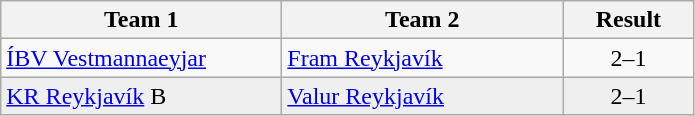<table class="wikitable">
<tr>
<th width="180">Team 1</th>
<th width="180">Team 2</th>
<th width="80">Result</th>
</tr>
<tr>
<td><a href='#'>ÍBV Vestmannaeyjar</a></td>
<td><a href='#'>Fram Reykjavík</a></td>
<td align="center">2–1</td>
</tr>
<tr style="background:#EFEFEF">
<td><a href='#'>KR Reykjavík</a> B</td>
<td><a href='#'>Valur Reykjavík</a></td>
<td align="center">2–1</td>
</tr>
</table>
